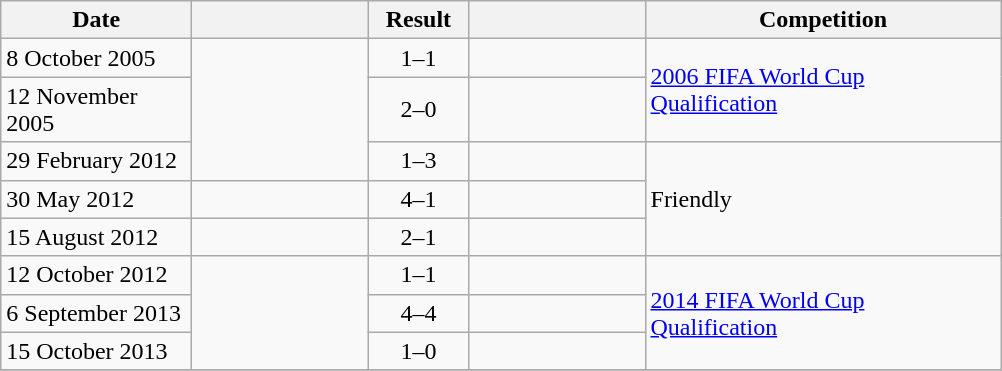<table class="wikitable">
<tr>
<th width=120>Date</th>
<th width=110></th>
<th width=60>Result</th>
<th width=110></th>
<th width=230>Competition</th>
</tr>
<tr>
<td>8 October 2005</td>
<td rowspan="3" align="right"></td>
<td align=center>1–1</td>
<td></td>
<td rowspan="2"><a href='#'>2006 FIFA World Cup Qualification</a></td>
</tr>
<tr>
<td>12 November 2005</td>
<td align="center">2–0</td>
<td></td>
</tr>
<tr>
<td>29 February 2012</td>
<td align="center">1–3</td>
<td></td>
<td rowspan="3">Friendly</td>
</tr>
<tr>
<td>30 May 2012</td>
<td align=right></td>
<td align=center>4–1</td>
<td></td>
</tr>
<tr>
<td>15 August 2012</td>
<td align=right></td>
<td align=center>2–1</td>
<td></td>
</tr>
<tr>
<td>12 October 2012</td>
<td rowspan="3" align="right"></td>
<td align=center>1–1</td>
<td></td>
<td rowspan="3"><a href='#'>2014 FIFA World Cup Qualification</a></td>
</tr>
<tr>
<td>6 September 2013</td>
<td align="center">4–4</td>
<td></td>
</tr>
<tr>
<td>15 October 2013</td>
<td align="center">1–0</td>
<td></td>
</tr>
<tr>
</tr>
</table>
